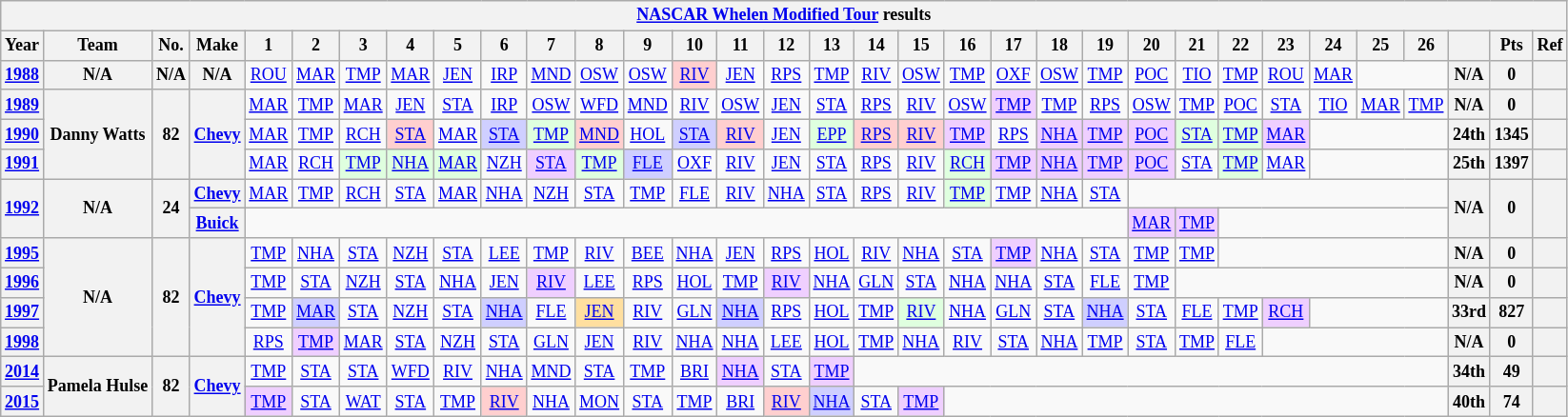<table class="wikitable" style="text-align:center; font-size:75%">
<tr>
<th colspan=38><a href='#'>NASCAR Whelen Modified Tour</a> results</th>
</tr>
<tr>
<th>Year</th>
<th>Team</th>
<th>No.</th>
<th>Make</th>
<th>1</th>
<th>2</th>
<th>3</th>
<th>4</th>
<th>5</th>
<th>6</th>
<th>7</th>
<th>8</th>
<th>9</th>
<th>10</th>
<th>11</th>
<th>12</th>
<th>13</th>
<th>14</th>
<th>15</th>
<th>16</th>
<th>17</th>
<th>18</th>
<th>19</th>
<th>20</th>
<th>21</th>
<th>22</th>
<th>23</th>
<th>24</th>
<th>25</th>
<th>26</th>
<th></th>
<th>Pts</th>
<th>Ref</th>
</tr>
<tr>
<th><a href='#'>1988</a></th>
<th>N/A</th>
<th>N/A</th>
<th>N/A</th>
<td><a href='#'>ROU</a></td>
<td><a href='#'>MAR</a></td>
<td><a href='#'>TMP</a></td>
<td><a href='#'>MAR</a></td>
<td><a href='#'>JEN</a></td>
<td><a href='#'>IRP</a></td>
<td><a href='#'>MND</a></td>
<td><a href='#'>OSW</a></td>
<td><a href='#'>OSW</a></td>
<td style="background:#FFCFCF;"><a href='#'>RIV</a><br></td>
<td><a href='#'>JEN</a></td>
<td><a href='#'>RPS</a></td>
<td><a href='#'>TMP</a></td>
<td><a href='#'>RIV</a></td>
<td><a href='#'>OSW</a></td>
<td><a href='#'>TMP</a></td>
<td><a href='#'>OXF</a></td>
<td><a href='#'>OSW</a></td>
<td><a href='#'>TMP</a></td>
<td><a href='#'>POC</a></td>
<td><a href='#'>TIO</a></td>
<td><a href='#'>TMP</a></td>
<td><a href='#'>ROU</a></td>
<td><a href='#'>MAR</a></td>
<td colspan=2></td>
<th>N/A</th>
<th>0</th>
<th></th>
</tr>
<tr>
<th><a href='#'>1989</a></th>
<th rowspan=3>Danny Watts</th>
<th rowspan=3>82</th>
<th rowspan=3><a href='#'>Chevy</a></th>
<td><a href='#'>MAR</a></td>
<td><a href='#'>TMP</a></td>
<td><a href='#'>MAR</a></td>
<td><a href='#'>JEN</a></td>
<td><a href='#'>STA</a></td>
<td><a href='#'>IRP</a></td>
<td><a href='#'>OSW</a></td>
<td><a href='#'>WFD</a></td>
<td><a href='#'>MND</a></td>
<td><a href='#'>RIV</a></td>
<td><a href='#'>OSW</a></td>
<td><a href='#'>JEN</a></td>
<td><a href='#'>STA</a></td>
<td><a href='#'>RPS</a></td>
<td><a href='#'>RIV</a></td>
<td><a href='#'>OSW</a></td>
<td style="background:#EFCFFF;"><a href='#'>TMP</a><br></td>
<td><a href='#'>TMP</a></td>
<td><a href='#'>RPS</a></td>
<td><a href='#'>OSW</a></td>
<td><a href='#'>TMP</a></td>
<td><a href='#'>POC</a></td>
<td><a href='#'>STA</a></td>
<td><a href='#'>TIO</a></td>
<td><a href='#'>MAR</a></td>
<td><a href='#'>TMP</a></td>
<th>N/A</th>
<th>0</th>
<th></th>
</tr>
<tr>
<th><a href='#'>1990</a></th>
<td><a href='#'>MAR</a></td>
<td><a href='#'>TMP</a></td>
<td><a href='#'>RCH</a></td>
<td style="background:#FFCFCF;"><a href='#'>STA</a><br></td>
<td><a href='#'>MAR</a></td>
<td style="background:#CFCFFF;"><a href='#'>STA</a><br></td>
<td style="background:#DFFFDF;"><a href='#'>TMP</a><br></td>
<td style="background:#FFCFCF;"><a href='#'>MND</a><br></td>
<td><a href='#'>HOL</a></td>
<td style="background:#CFCFFF;"><a href='#'>STA</a><br></td>
<td style="background:#FFCFCF;"><a href='#'>RIV</a><br></td>
<td><a href='#'>JEN</a></td>
<td style="background:#DFFFDF;"><a href='#'>EPP</a><br></td>
<td style="background:#FFCFCF;"><a href='#'>RPS</a><br></td>
<td style="background:#FFCFCF;"><a href='#'>RIV</a><br></td>
<td style="background:#EFCFFF;"><a href='#'>TMP</a><br></td>
<td><a href='#'>RPS</a></td>
<td style="background:#EFCFFF;"><a href='#'>NHA</a><br></td>
<td style="background:#EFCFFF;"><a href='#'>TMP</a><br></td>
<td style="background:#EFCFFF;"><a href='#'>POC</a><br></td>
<td style="background:#DFFFDF;"><a href='#'>STA</a><br></td>
<td style="background:#DFFFDF;"><a href='#'>TMP</a><br></td>
<td style="background:#EFCFFF;"><a href='#'>MAR</a><br></td>
<td colspan=3></td>
<th>24th</th>
<th>1345</th>
<th></th>
</tr>
<tr>
<th><a href='#'>1991</a></th>
<td><a href='#'>MAR</a></td>
<td><a href='#'>RCH</a></td>
<td style="background:#DFFFDF;"><a href='#'>TMP</a><br></td>
<td style="background:#DFFFDF;"><a href='#'>NHA</a><br></td>
<td style="background:#DFFFDF;"><a href='#'>MAR</a><br></td>
<td><a href='#'>NZH</a></td>
<td style="background:#EFCFFF;"><a href='#'>STA</a><br></td>
<td style="background:#DFFFDF;"><a href='#'>TMP</a><br></td>
<td style="background:#CFCFFF;"><a href='#'>FLE</a><br></td>
<td><a href='#'>OXF</a></td>
<td><a href='#'>RIV</a></td>
<td><a href='#'>JEN</a></td>
<td><a href='#'>STA</a></td>
<td><a href='#'>RPS</a></td>
<td><a href='#'>RIV</a></td>
<td style="background:#DFFFDF;"><a href='#'>RCH</a><br></td>
<td style="background:#EFCFFF;"><a href='#'>TMP</a><br></td>
<td style="background:#EFCFFF;"><a href='#'>NHA</a><br></td>
<td style="background:#EFCFFF;"><a href='#'>TMP</a><br></td>
<td style="background:#EFCFFF;"><a href='#'>POC</a><br></td>
<td><a href='#'>STA</a></td>
<td style="background:#DFFFDF;"><a href='#'>TMP</a><br></td>
<td><a href='#'>MAR</a></td>
<td colspan=3></td>
<th>25th</th>
<th>1397</th>
<th></th>
</tr>
<tr>
<th rowspan=2><a href='#'>1992</a></th>
<th rowspan=2>N/A</th>
<th rowspan=2>24</th>
<th><a href='#'>Chevy</a></th>
<td><a href='#'>MAR</a></td>
<td><a href='#'>TMP</a></td>
<td><a href='#'>RCH</a></td>
<td><a href='#'>STA</a></td>
<td><a href='#'>MAR</a></td>
<td><a href='#'>NHA</a></td>
<td><a href='#'>NZH</a></td>
<td><a href='#'>STA</a></td>
<td><a href='#'>TMP</a></td>
<td><a href='#'>FLE</a></td>
<td><a href='#'>RIV</a></td>
<td><a href='#'>NHA</a></td>
<td><a href='#'>STA</a></td>
<td><a href='#'>RPS</a></td>
<td><a href='#'>RIV</a></td>
<td style="background:#DFFFDF;"><a href='#'>TMP</a><br></td>
<td><a href='#'>TMP</a></td>
<td><a href='#'>NHA</a></td>
<td><a href='#'>STA</a></td>
<td colspan=7></td>
<th rowspan=2>N/A</th>
<th rowspan=2>0</th>
<th rowspan=2></th>
</tr>
<tr>
<th><a href='#'>Buick</a></th>
<td colspan=19></td>
<td style="background:#EFCFFF;"><a href='#'>MAR</a><br></td>
<td style="background:#EFCFFF;"><a href='#'>TMP</a><br></td>
<td colspan=5></td>
</tr>
<tr>
<th><a href='#'>1995</a></th>
<th rowspan=4>N/A</th>
<th rowspan=4>82</th>
<th rowspan=4><a href='#'>Chevy</a></th>
<td><a href='#'>TMP</a></td>
<td><a href='#'>NHA</a></td>
<td><a href='#'>STA</a></td>
<td><a href='#'>NZH</a></td>
<td><a href='#'>STA</a></td>
<td><a href='#'>LEE</a></td>
<td><a href='#'>TMP</a></td>
<td><a href='#'>RIV</a></td>
<td><a href='#'>BEE</a></td>
<td><a href='#'>NHA</a></td>
<td><a href='#'>JEN</a></td>
<td><a href='#'>RPS</a></td>
<td><a href='#'>HOL</a></td>
<td><a href='#'>RIV</a></td>
<td><a href='#'>NHA</a></td>
<td><a href='#'>STA</a></td>
<td style="background:#EFCFFF;"><a href='#'>TMP</a><br></td>
<td><a href='#'>NHA</a></td>
<td><a href='#'>STA</a></td>
<td><a href='#'>TMP</a></td>
<td><a href='#'>TMP</a></td>
<td colspan=5></td>
<th>N/A</th>
<th>0</th>
<th></th>
</tr>
<tr>
<th><a href='#'>1996</a></th>
<td><a href='#'>TMP</a></td>
<td><a href='#'>STA</a></td>
<td><a href='#'>NZH</a></td>
<td><a href='#'>STA</a></td>
<td><a href='#'>NHA</a></td>
<td><a href='#'>JEN</a></td>
<td style="background:#EFCFFF;"><a href='#'>RIV</a><br></td>
<td><a href='#'>LEE</a></td>
<td><a href='#'>RPS</a></td>
<td><a href='#'>HOL</a></td>
<td><a href='#'>TMP</a></td>
<td style="background:#EFCFFF;"><a href='#'>RIV</a><br></td>
<td><a href='#'>NHA</a></td>
<td><a href='#'>GLN</a></td>
<td><a href='#'>STA</a></td>
<td><a href='#'>NHA</a></td>
<td><a href='#'>NHA</a></td>
<td><a href='#'>STA</a></td>
<td><a href='#'>FLE</a></td>
<td><a href='#'>TMP</a></td>
<td colspan=6></td>
<th>N/A</th>
<th>0</th>
<th></th>
</tr>
<tr>
<th><a href='#'>1997</a></th>
<td><a href='#'>TMP</a></td>
<td style="background:#CFCFFF;"><a href='#'>MAR</a><br></td>
<td><a href='#'>STA</a></td>
<td><a href='#'>NZH</a></td>
<td><a href='#'>STA</a></td>
<td style="background:#CFCFFF;"><a href='#'>NHA</a><br></td>
<td><a href='#'>FLE</a></td>
<td style="background:#FFDF9F;"><a href='#'>JEN</a><br></td>
<td><a href='#'>RIV</a></td>
<td><a href='#'>GLN</a></td>
<td style="background:#CFCFFF;"><a href='#'>NHA</a><br></td>
<td><a href='#'>RPS</a></td>
<td><a href='#'>HOL</a></td>
<td><a href='#'>TMP</a></td>
<td style="background:#DFFFDF;"><a href='#'>RIV</a><br></td>
<td><a href='#'>NHA</a></td>
<td><a href='#'>GLN</a></td>
<td><a href='#'>STA</a></td>
<td style="background:#CFCFFF;"><a href='#'>NHA</a><br></td>
<td><a href='#'>STA</a></td>
<td><a href='#'>FLE</a></td>
<td><a href='#'>TMP</a></td>
<td style="background:#EFCFFF;"><a href='#'>RCH</a><br></td>
<td colspan=3></td>
<th>33rd</th>
<th>827</th>
<th></th>
</tr>
<tr>
<th><a href='#'>1998</a></th>
<td><a href='#'>RPS</a></td>
<td style="background:#EFCFFF;"><a href='#'>TMP</a><br></td>
<td><a href='#'>MAR</a></td>
<td><a href='#'>STA</a></td>
<td><a href='#'>NZH</a></td>
<td><a href='#'>STA</a></td>
<td><a href='#'>GLN</a></td>
<td><a href='#'>JEN</a></td>
<td><a href='#'>RIV</a></td>
<td><a href='#'>NHA</a></td>
<td><a href='#'>NHA</a></td>
<td><a href='#'>LEE</a></td>
<td><a href='#'>HOL</a></td>
<td><a href='#'>TMP</a></td>
<td><a href='#'>NHA</a></td>
<td><a href='#'>RIV</a></td>
<td><a href='#'>STA</a></td>
<td><a href='#'>NHA</a></td>
<td><a href='#'>TMP</a></td>
<td><a href='#'>STA</a></td>
<td><a href='#'>TMP</a></td>
<td><a href='#'>FLE</a></td>
<td colspan=4></td>
<th>N/A</th>
<th>0</th>
<th></th>
</tr>
<tr>
<th><a href='#'>2014</a></th>
<th rowspan=2>Pamela Hulse</th>
<th rowspan=2>82</th>
<th rowspan=2><a href='#'>Chevy</a></th>
<td><a href='#'>TMP</a></td>
<td><a href='#'>STA</a></td>
<td><a href='#'>STA</a></td>
<td><a href='#'>WFD</a></td>
<td><a href='#'>RIV</a></td>
<td><a href='#'>NHA</a></td>
<td><a href='#'>MND</a></td>
<td><a href='#'>STA</a></td>
<td><a href='#'>TMP</a></td>
<td><a href='#'>BRI</a></td>
<td style="background:#EFCFFF;"><a href='#'>NHA</a><br></td>
<td><a href='#'>STA</a></td>
<td style="background:#EFCFFF;"><a href='#'>TMP</a><br></td>
<td colspan=13></td>
<th>34th</th>
<th>49</th>
<th></th>
</tr>
<tr>
<th><a href='#'>2015</a></th>
<td style="background:#EFCFFF;"><a href='#'>TMP</a><br></td>
<td><a href='#'>STA</a></td>
<td><a href='#'>WAT</a></td>
<td><a href='#'>STA</a></td>
<td><a href='#'>TMP</a></td>
<td style="background:#FFCFCF;"><a href='#'>RIV</a><br></td>
<td><a href='#'>NHA</a></td>
<td><a href='#'>MON</a></td>
<td><a href='#'>STA</a></td>
<td><a href='#'>TMP</a></td>
<td><a href='#'>BRI</a></td>
<td style="background:#FFCFCF;"><a href='#'>RIV</a><br></td>
<td style="background:#CFCFFF;"><a href='#'>NHA</a><br></td>
<td><a href='#'>STA</a></td>
<td style="background:#EFCFFF;"><a href='#'>TMP</a><br></td>
<td colspan=11></td>
<th>40th</th>
<th>74</th>
<th></th>
</tr>
</table>
